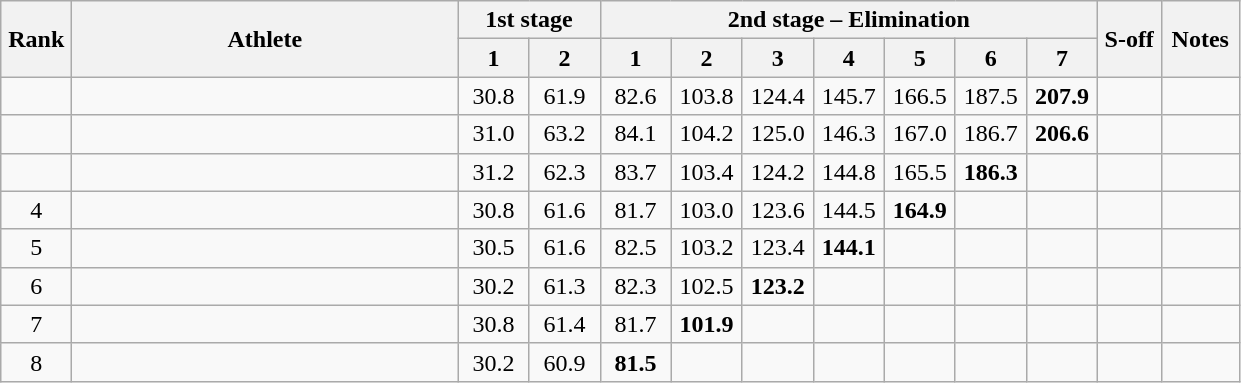<table class="wikitable" style="text-align:center">
<tr>
<th rowspan=2 width=40>Rank</th>
<th rowspan=2 width=250>Athlete</th>
<th colspan=2>1st stage</th>
<th colspan=7>2nd stage – Elimination</th>
<th rowspan=2 width=35>S-off</th>
<th rowspan=2 width=45>Notes</th>
</tr>
<tr>
<th width=40>1</th>
<th width=40>2</th>
<th width=40>1</th>
<th width=40>2</th>
<th width=40>3</th>
<th width=40>4</th>
<th width=40>5</th>
<th width=40>6</th>
<th width=40>7</th>
</tr>
<tr>
<td></td>
<td align=left></td>
<td>30.8</td>
<td>61.9</td>
<td>82.6</td>
<td>103.8</td>
<td>124.4</td>
<td>145.7</td>
<td>166.5</td>
<td>187.5</td>
<td><strong>207.9</strong></td>
<td></td>
<td></td>
</tr>
<tr>
<td></td>
<td align=left></td>
<td>31.0</td>
<td>63.2</td>
<td>84.1</td>
<td>104.2</td>
<td>125.0</td>
<td>146.3</td>
<td>167.0</td>
<td>186.7</td>
<td><strong>206.6</strong></td>
<td></td>
<td></td>
</tr>
<tr>
<td></td>
<td align=left></td>
<td>31.2</td>
<td>62.3</td>
<td>83.7</td>
<td>103.4</td>
<td>124.2</td>
<td>144.8</td>
<td>165.5</td>
<td><strong>186.3</strong></td>
<td></td>
<td></td>
<td></td>
</tr>
<tr>
<td>4</td>
<td align=left></td>
<td>30.8</td>
<td>61.6</td>
<td>81.7</td>
<td>103.0</td>
<td>123.6</td>
<td>144.5</td>
<td><strong>164.9</strong></td>
<td></td>
<td></td>
<td></td>
<td></td>
</tr>
<tr>
<td>5</td>
<td align=left></td>
<td>30.5</td>
<td>61.6</td>
<td>82.5</td>
<td>103.2</td>
<td>123.4</td>
<td><strong>144.1</strong></td>
<td></td>
<td></td>
<td></td>
<td></td>
<td></td>
</tr>
<tr>
<td>6</td>
<td align=left></td>
<td>30.2</td>
<td>61.3</td>
<td>82.3</td>
<td>102.5</td>
<td><strong>123.2</strong></td>
<td></td>
<td></td>
<td></td>
<td></td>
<td></td>
<td></td>
</tr>
<tr>
<td>7</td>
<td align=left></td>
<td>30.8</td>
<td>61.4</td>
<td>81.7</td>
<td><strong>101.9</strong></td>
<td></td>
<td></td>
<td></td>
<td></td>
<td></td>
<td></td>
<td></td>
</tr>
<tr>
<td>8</td>
<td align=left></td>
<td>30.2</td>
<td>60.9</td>
<td><strong>81.5</strong></td>
<td></td>
<td></td>
<td></td>
<td></td>
<td></td>
<td></td>
<td></td>
<td></td>
</tr>
</table>
